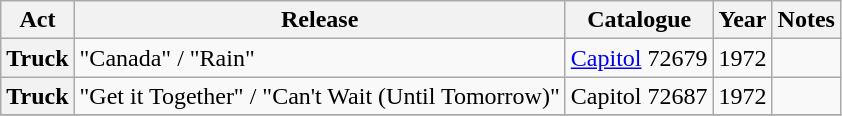<table class="wikitable plainrowheaders sortable">
<tr>
<th scope="col" class="unsortable">Act</th>
<th scope="col">Release</th>
<th scope="col">Catalogue</th>
<th scope="col">Year</th>
<th scope="col" class="unsortable">Notes</th>
</tr>
<tr>
<th scope="row">Truck</th>
<td>"Canada" / "Rain"</td>
<td><a href='#'>Capitol</a>  72679</td>
<td>1972</td>
<td></td>
</tr>
<tr>
<th scope="row">Truck</th>
<td>"Get it Together" / "Can't Wait (Until Tomorrow)"</td>
<td>Capitol  72687</td>
<td>1972</td>
<td></td>
</tr>
<tr>
</tr>
</table>
